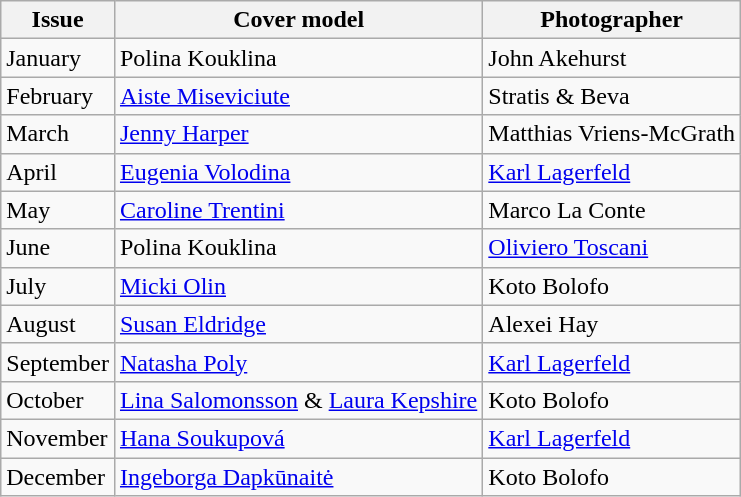<table class="sortable wikitable">
<tr>
<th>Issue</th>
<th>Cover model</th>
<th>Photographer</th>
</tr>
<tr>
<td>January</td>
<td>Polina Kouklina</td>
<td>John Akehurst</td>
</tr>
<tr>
<td>February</td>
<td><a href='#'>Aiste Miseviciute</a></td>
<td>Stratis & Beva</td>
</tr>
<tr>
<td>March</td>
<td><a href='#'>Jenny Harper</a></td>
<td>Matthias Vriens-McGrath</td>
</tr>
<tr>
<td>April</td>
<td><a href='#'>Eugenia Volodina</a></td>
<td><a href='#'>Karl Lagerfeld</a></td>
</tr>
<tr>
<td>May</td>
<td><a href='#'>Caroline Trentini</a></td>
<td>Marco La Conte</td>
</tr>
<tr>
<td>June</td>
<td>Polina Kouklina</td>
<td><a href='#'>Oliviero Toscani</a></td>
</tr>
<tr>
<td>July</td>
<td><a href='#'>Micki Olin</a></td>
<td>Koto Bolofo</td>
</tr>
<tr>
<td>August</td>
<td><a href='#'>Susan Eldridge</a></td>
<td>Alexei Hay</td>
</tr>
<tr>
<td>September</td>
<td><a href='#'>Natasha Poly</a></td>
<td><a href='#'>Karl Lagerfeld</a></td>
</tr>
<tr>
<td>October</td>
<td><a href='#'>Lina Salomonsson</a> & <a href='#'>Laura Kepshire</a></td>
<td>Koto Bolofo</td>
</tr>
<tr>
<td>November</td>
<td><a href='#'>Hana Soukupová</a></td>
<td><a href='#'>Karl Lagerfeld</a></td>
</tr>
<tr>
<td>December</td>
<td><a href='#'>Ingeborga Dapkūnaitė</a></td>
<td>Koto Bolofo</td>
</tr>
</table>
